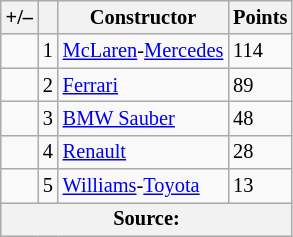<table class="wikitable" style="font-size: 85%;">
<tr>
<th>+/–</th>
<th></th>
<th>Constructor</th>
<th>Points</th>
</tr>
<tr>
<td></td>
<td align="center">1</td>
<td> <a href='#'>McLaren</a>-<a href='#'>Mercedes</a></td>
<td>114</td>
</tr>
<tr>
<td></td>
<td align="center">2</td>
<td> <a href='#'>Ferrari</a></td>
<td>89</td>
</tr>
<tr>
<td></td>
<td align="center">3</td>
<td> <a href='#'>BMW Sauber</a></td>
<td>48</td>
</tr>
<tr>
<td></td>
<td align="center">4</td>
<td> <a href='#'>Renault</a></td>
<td>28</td>
</tr>
<tr>
<td></td>
<td align="center">5</td>
<td> <a href='#'>Williams</a>-<a href='#'>Toyota</a></td>
<td>13</td>
</tr>
<tr>
<th colspan=4>Source:</th>
</tr>
</table>
